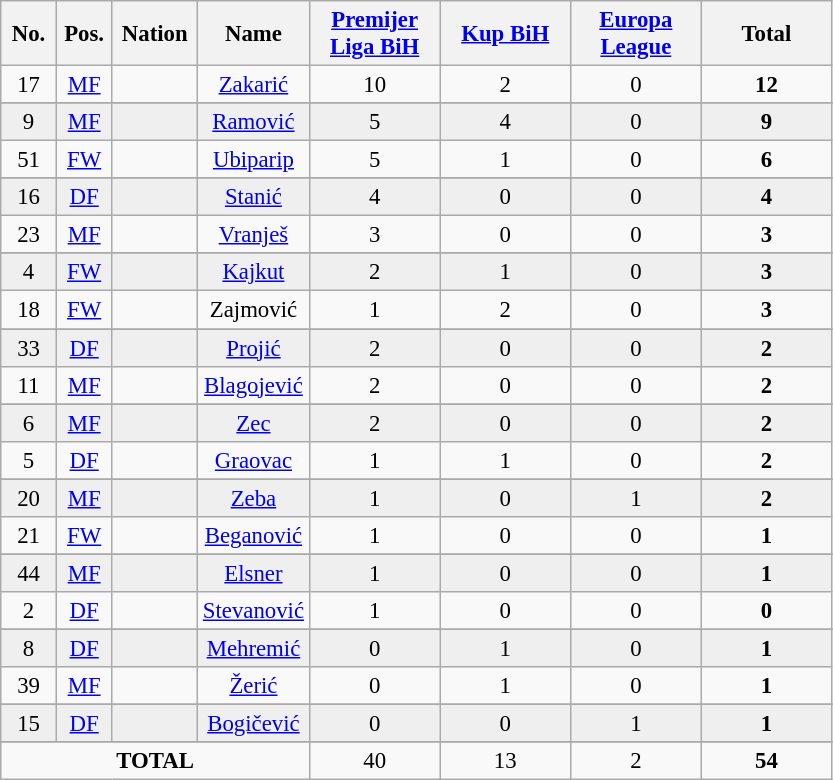<table class="wikitable sortable" style="font-size: 95%; text-align: center;">
<tr>
<th width="30px">No.</th>
<th width="30px">Pos.</th>
<th width="50px">Nation</th>
<th>Name</th>
<th width="80px"><a href='#'>Premijer Liga BiH</a></th>
<th width="80px"><a href='#'>Kup BiH</a></th>
<th width="80px"><a href='#'>Europa League</a></th>
<th width="80px">Total</th>
</tr>
<tr>
<td>17</td>
<td><a href='#'>MF</a></td>
<td></td>
<td><a href='#'>Zakarić</a></td>
<td>10 </td>
<td>2 </td>
<td>0 </td>
<td><strong>12</strong> </td>
</tr>
<tr>
</tr>
<tr bgcolor="#EFEFEF">
<td>9</td>
<td><a href='#'>MF</a></td>
<td></td>
<td><a href='#'>Ramović</a></td>
<td>5 </td>
<td>4 </td>
<td>0 </td>
<td><strong>9</strong> </td>
</tr>
<tr>
<td>51</td>
<td><a href='#'>FW</a></td>
<td></td>
<td><a href='#'>Ubiparip</a></td>
<td>5 </td>
<td>1 </td>
<td>0 </td>
<td><strong>6</strong> </td>
</tr>
<tr>
</tr>
<tr bgcolor="#EFEFEF">
<td>16</td>
<td><a href='#'>DF</a></td>
<td></td>
<td><a href='#'>Stanić</a></td>
<td>4 </td>
<td>0 </td>
<td>0 </td>
<td><strong>4</strong> </td>
</tr>
<tr>
<td>23</td>
<td><a href='#'>MF</a></td>
<td></td>
<td><a href='#'>Vranješ</a></td>
<td>3 </td>
<td>0 </td>
<td>0 </td>
<td><strong>3</strong> </td>
</tr>
<tr>
</tr>
<tr bgcolor="#EFEFEF">
<td>4</td>
<td><a href='#'>FW</a></td>
<td></td>
<td><a href='#'>Kajkut</a></td>
<td>2 </td>
<td>1 </td>
<td>0 </td>
<td><strong>3</strong> </td>
</tr>
<tr>
<td>18</td>
<td><a href='#'>FW</a></td>
<td></td>
<td>Zajmović</td>
<td>1</td>
<td>2 </td>
<td>0 </td>
<td><strong>3</strong> </td>
</tr>
<tr>
</tr>
<tr bgcolor="#EFEFEF">
<td>33</td>
<td><a href='#'>DF</a></td>
<td></td>
<td><a href='#'>Projić</a></td>
<td>2 </td>
<td>0 </td>
<td>0 </td>
<td><strong>2</strong> </td>
</tr>
<tr>
<td>11</td>
<td><a href='#'>MF</a></td>
<td></td>
<td><a href='#'>Blagojević</a></td>
<td>2 </td>
<td>0 </td>
<td>0 </td>
<td><strong>2</strong> </td>
</tr>
<tr>
</tr>
<tr bgcolor="#EFEFEF">
<td>6</td>
<td><a href='#'>MF</a></td>
<td></td>
<td><a href='#'>Zec</a></td>
<td>2 </td>
<td>0 </td>
<td>0 </td>
<td><strong>2</strong> </td>
</tr>
<tr>
<td>5</td>
<td><a href='#'>DF</a></td>
<td></td>
<td><a href='#'>Graovac</a></td>
<td>1 </td>
<td>1 </td>
<td>0 </td>
<td><strong>2</strong> </td>
</tr>
<tr>
</tr>
<tr bgcolor="#EFEFEF">
<td>20</td>
<td><a href='#'>MF</a></td>
<td></td>
<td><a href='#'>Zeba</a></td>
<td>1 </td>
<td>0 </td>
<td>1 </td>
<td><strong>2</strong> </td>
</tr>
<tr>
<td>21</td>
<td><a href='#'>FW</a></td>
<td></td>
<td><a href='#'>Beganović</a></td>
<td>1 </td>
<td>0 </td>
<td>0 </td>
<td><strong>1</strong> </td>
</tr>
<tr>
</tr>
<tr bgcolor="#EFEFEF">
<td>44</td>
<td><a href='#'>MF</a></td>
<td></td>
<td><a href='#'>Elsner</a></td>
<td>1 </td>
<td>0 </td>
<td>0 </td>
<td><strong>1</strong> </td>
</tr>
<tr>
<td>2</td>
<td><a href='#'>DF</a></td>
<td></td>
<td><a href='#'>Stevanović</a></td>
<td>1 </td>
<td>0 </td>
<td>0 </td>
<td><strong>0</strong> </td>
</tr>
<tr>
</tr>
<tr bgcolor="#EFEFEF">
<td>8</td>
<td><a href='#'>DF</a></td>
<td></td>
<td><a href='#'>Mehremić</a></td>
<td>0 </td>
<td>1 </td>
<td>0 </td>
<td><strong>1</strong> </td>
</tr>
<tr>
<td>39</td>
<td><a href='#'>MF</a></td>
<td></td>
<td><a href='#'>Žerić</a></td>
<td>0 </td>
<td>1 </td>
<td>0 </td>
<td><strong>1</strong> </td>
</tr>
<tr>
</tr>
<tr bgcolor="#EFEFEF">
<td>15</td>
<td><a href='#'>DF</a></td>
<td></td>
<td><a href='#'>Bogičević</a></td>
<td>0 </td>
<td>0 </td>
<td>1 </td>
<td><strong>1</strong> </td>
</tr>
<tr>
</tr>
<tr>
<td colspan=4><strong>TOTAL</strong></td>
<td>40 </td>
<td>13 </td>
<td>2 </td>
<td><strong>54</strong> </td>
</tr>
</table>
